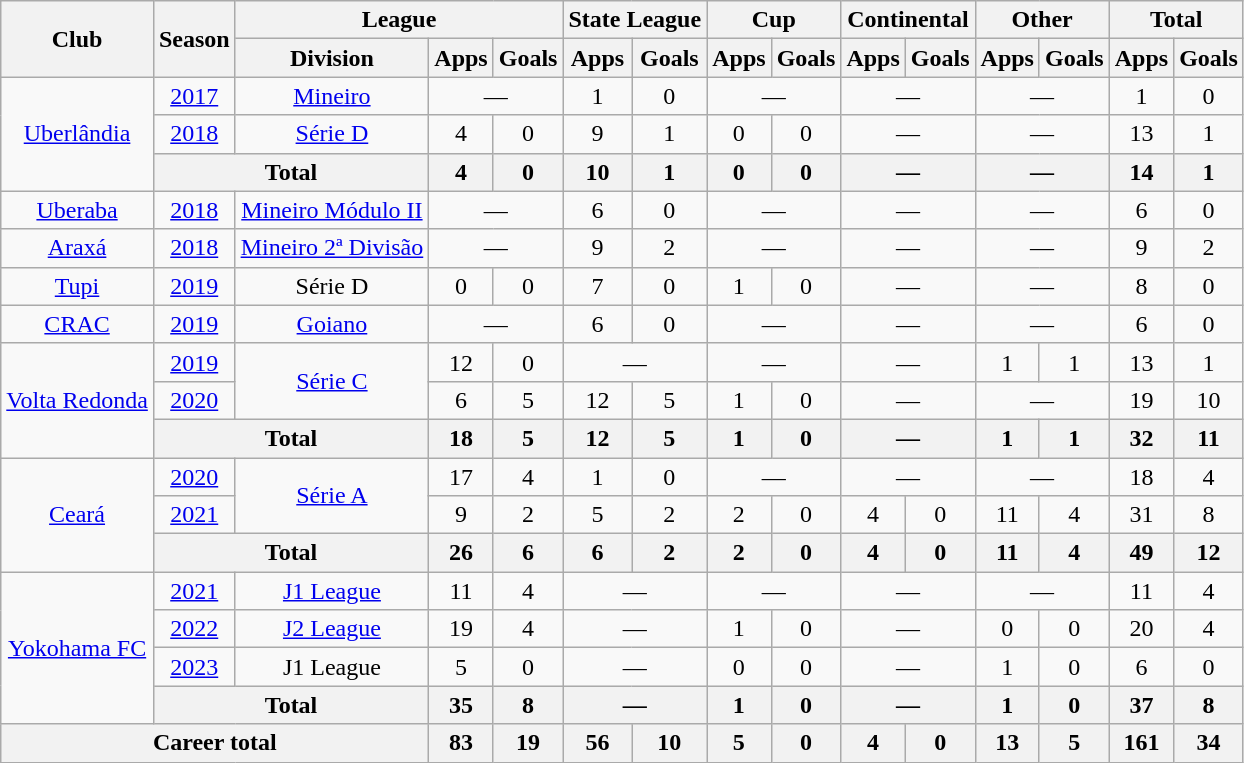<table class="wikitable" style="text-align:center">
<tr>
<th rowspan="2">Club</th>
<th rowspan="2">Season</th>
<th colspan="3">League</th>
<th colspan="2">State League</th>
<th colspan="2">Cup</th>
<th colspan="2">Continental</th>
<th colspan="2">Other</th>
<th colspan="2">Total</th>
</tr>
<tr>
<th>Division</th>
<th>Apps</th>
<th>Goals</th>
<th>Apps</th>
<th>Goals</th>
<th>Apps</th>
<th>Goals</th>
<th>Apps</th>
<th>Goals</th>
<th>Apps</th>
<th>Goals</th>
<th>Apps</th>
<th>Goals</th>
</tr>
<tr>
<td rowspan="3"><a href='#'>Uberlândia</a></td>
<td><a href='#'>2017</a></td>
<td><a href='#'>Mineiro</a></td>
<td colspan="2">—</td>
<td>1</td>
<td>0</td>
<td colspan="2">—</td>
<td colspan="2">—</td>
<td colspan="2">—</td>
<td>1</td>
<td>0</td>
</tr>
<tr>
<td><a href='#'>2018</a></td>
<td><a href='#'>Série D</a></td>
<td>4</td>
<td>0</td>
<td>9</td>
<td>1</td>
<td>0</td>
<td>0</td>
<td colspan="2">—</td>
<td colspan="2">—</td>
<td>13</td>
<td>1</td>
</tr>
<tr>
<th colspan="2">Total</th>
<th>4</th>
<th>0</th>
<th>10</th>
<th>1</th>
<th>0</th>
<th>0</th>
<th colspan="2">—</th>
<th colspan="2">—</th>
<th>14</th>
<th>1</th>
</tr>
<tr>
<td><a href='#'>Uberaba</a></td>
<td><a href='#'>2018</a></td>
<td><a href='#'>Mineiro Módulo II</a></td>
<td colspan="2">—</td>
<td>6</td>
<td>0</td>
<td colspan="2">—</td>
<td colspan="2">—</td>
<td colspan="2">—</td>
<td>6</td>
<td>0</td>
</tr>
<tr>
<td><a href='#'>Araxá</a></td>
<td><a href='#'>2018</a></td>
<td><a href='#'>Mineiro 2ª Divisão</a></td>
<td colspan="2">—</td>
<td>9</td>
<td>2</td>
<td colspan="2">—</td>
<td colspan="2">—</td>
<td colspan="2">—</td>
<td>9</td>
<td>2</td>
</tr>
<tr>
<td><a href='#'>Tupi</a></td>
<td><a href='#'>2019</a></td>
<td>Série D</td>
<td>0</td>
<td>0</td>
<td>7</td>
<td>0</td>
<td>1</td>
<td>0</td>
<td colspan="2">—</td>
<td colspan="2">—</td>
<td>8</td>
<td>0</td>
</tr>
<tr>
<td><a href='#'>CRAC</a></td>
<td><a href='#'>2019</a></td>
<td><a href='#'>Goiano</a></td>
<td colspan="2">—</td>
<td>6</td>
<td>0</td>
<td colspan="2">—</td>
<td colspan="2">—</td>
<td colspan="2">—</td>
<td>6</td>
<td>0</td>
</tr>
<tr>
<td rowspan="3"><a href='#'>Volta Redonda</a></td>
<td><a href='#'>2019</a></td>
<td rowspan="2"><a href='#'>Série C</a></td>
<td>12</td>
<td>0</td>
<td colspan="2">—</td>
<td colspan="2">—</td>
<td colspan="2">—</td>
<td>1</td>
<td>1</td>
<td>13</td>
<td>1</td>
</tr>
<tr>
<td><a href='#'>2020</a></td>
<td>6</td>
<td>5</td>
<td>12</td>
<td>5</td>
<td>1</td>
<td>0</td>
<td colspan="2">—</td>
<td colspan="2">—</td>
<td>19</td>
<td>10</td>
</tr>
<tr>
<th colspan="2">Total</th>
<th>18</th>
<th>5</th>
<th>12</th>
<th>5</th>
<th>1</th>
<th>0</th>
<th colspan="2">—</th>
<th>1</th>
<th>1</th>
<th>32</th>
<th>11</th>
</tr>
<tr>
<td rowspan="3"><a href='#'>Ceará</a></td>
<td><a href='#'>2020</a></td>
<td rowspan="2"><a href='#'>Série A</a></td>
<td>17</td>
<td>4</td>
<td>1</td>
<td>0</td>
<td colspan="2">—</td>
<td colspan="2">—</td>
<td colspan="2">—</td>
<td>18</td>
<td>4</td>
</tr>
<tr>
<td><a href='#'>2021</a></td>
<td>9</td>
<td>2</td>
<td>5</td>
<td>2</td>
<td>2</td>
<td>0</td>
<td>4</td>
<td>0</td>
<td>11</td>
<td>4</td>
<td>31</td>
<td>8</td>
</tr>
<tr>
<th colspan="2">Total</th>
<th>26</th>
<th>6</th>
<th>6</th>
<th>2</th>
<th>2</th>
<th>0</th>
<th>4</th>
<th>0</th>
<th>11</th>
<th>4</th>
<th>49</th>
<th>12</th>
</tr>
<tr>
<td rowspan="4"><a href='#'>Yokohama FC</a></td>
<td><a href='#'>2021</a></td>
<td><a href='#'>J1 League</a></td>
<td>11</td>
<td>4</td>
<td colspan="2">—</td>
<td colspan="2">—</td>
<td colspan="2">—</td>
<td colspan="2">—</td>
<td>11</td>
<td>4</td>
</tr>
<tr>
<td><a href='#'>2022</a></td>
<td><a href='#'>J2 League</a></td>
<td>19</td>
<td>4</td>
<td colspan="2">—</td>
<td>1</td>
<td>0</td>
<td colspan="2">—</td>
<td>0</td>
<td>0</td>
<td>20</td>
<td>4</td>
</tr>
<tr>
<td><a href='#'>2023</a></td>
<td>J1 League</td>
<td>5</td>
<td>0</td>
<td colspan="2">—</td>
<td>0</td>
<td>0</td>
<td colspan="2">—</td>
<td>1</td>
<td>0</td>
<td>6</td>
<td>0</td>
</tr>
<tr>
<th colspan="2">Total</th>
<th>35</th>
<th>8</th>
<th colspan="2">—</th>
<th>1</th>
<th>0</th>
<th colspan="2">—</th>
<th>1</th>
<th>0</th>
<th>37</th>
<th>8</th>
</tr>
<tr>
<th colspan="3">Career total</th>
<th>83</th>
<th>19</th>
<th>56</th>
<th>10</th>
<th>5</th>
<th>0</th>
<th>4</th>
<th>0</th>
<th>13</th>
<th>5</th>
<th>161</th>
<th>34</th>
</tr>
</table>
